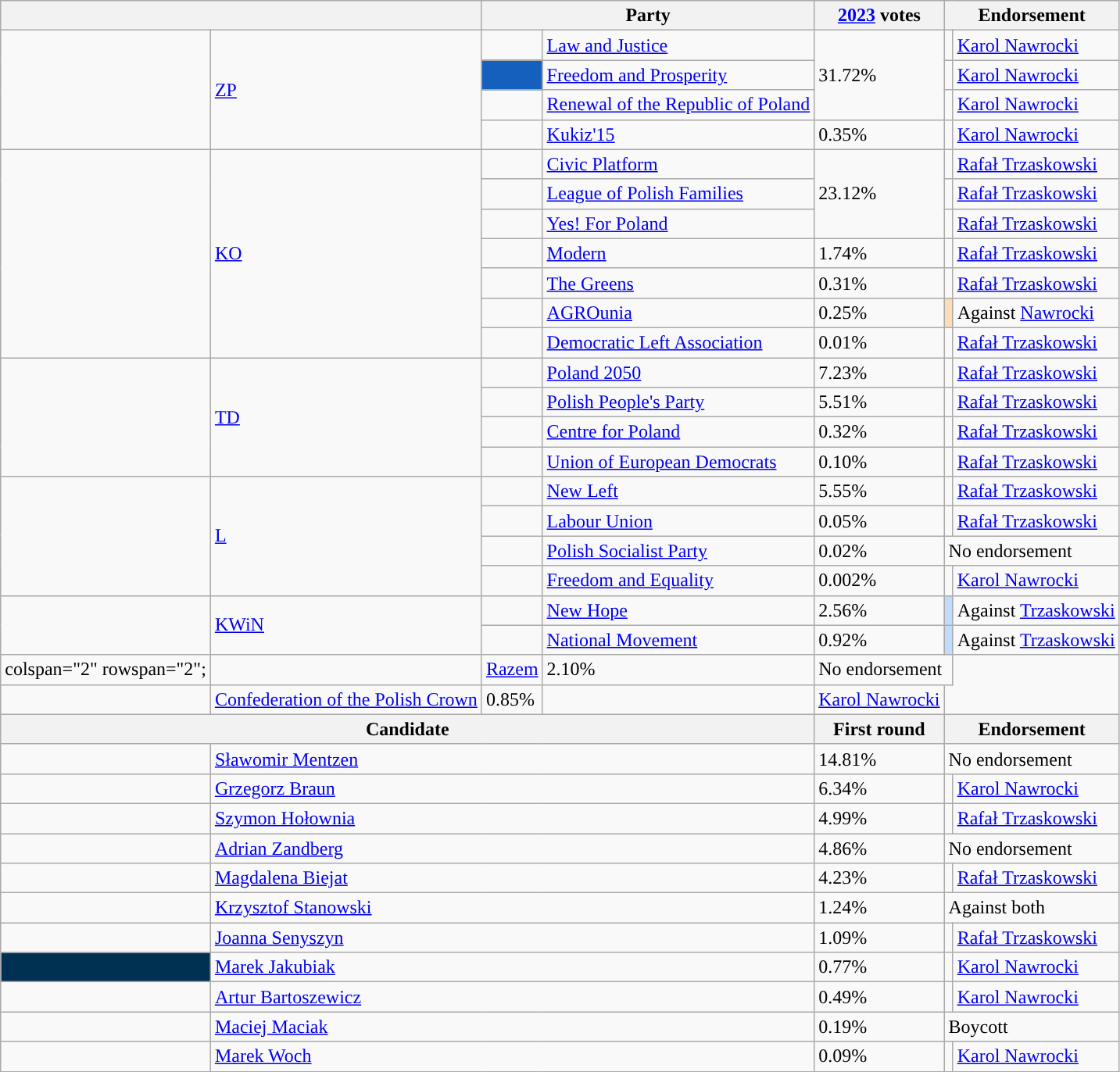<table class="wikitable">
<tr>
<th colspan="2"></th>
<th colspan="2">Party</th>
<th><a href='#'>2023</a> votes</th>
<th colspan="2">Endorsement</th>
</tr>
<tr>
<td rowspan="4" style="background-color: "></td>
<td rowspan="4"><a href='#'>ZP</a></td>
<td style="background-color: "></td>
<td><a href='#'>Law and Justice</a></td>
<td rowspan="3">31.72%</td>
<td style="background-color: "></td>
<td><a href='#'>Karol Nawrocki</a></td>
</tr>
<tr>
<td style="background-color: #1560BD;"></td>
<td><a href='#'>Freedom and Prosperity</a></td>
<td style="background-color: "></td>
<td><a href='#'>Karol Nawrocki</a></td>
</tr>
<tr>
<td style="background-color: "></td>
<td><a href='#'>Renewal of the Republic of Poland</a></td>
<td style="background-color: "></td>
<td><a href='#'>Karol Nawrocki</a></td>
</tr>
<tr>
<td style="background-color: "></td>
<td><a href='#'>Kukiz'15</a></td>
<td>0.35%</td>
<td style="background-color: "></td>
<td><a href='#'>Karol Nawrocki</a></td>
</tr>
<tr>
<td rowspan="7" style="background-color: "></td>
<td rowspan="7"><a href='#'>KO</a></td>
<td style="background-color: "></td>
<td><a href='#'>Civic Platform</a></td>
<td rowspan="3">23.12%</td>
<td style="background-color: "></td>
<td><a href='#'>Rafał Trzaskowski</a></td>
</tr>
<tr>
<td style="background-color: "></td>
<td><a href='#'>League of Polish Families</a></td>
<td style="background-color: "></td>
<td><a href='#'>Rafał Trzaskowski</a></td>
</tr>
<tr>
<td style="background-color: "></td>
<td><a href='#'>Yes! For Poland</a></td>
<td style="background-color: "></td>
<td><a href='#'>Rafał Trzaskowski</a></td>
</tr>
<tr>
<td style="background-color: "></td>
<td><a href='#'>Modern</a></td>
<td>1.74%</td>
<td style="background-color: "></td>
<td><a href='#'>Rafał Trzaskowski</a></td>
</tr>
<tr>
<td style="background-color: "></td>
<td><a href='#'>The Greens</a></td>
<td>0.31%</td>
<td style="background-color: "></td>
<td><a href='#'>Rafał Trzaskowski</a></td>
</tr>
<tr>
<td style="background-color: "></td>
<td><a href='#'>AGROunia</a></td>
<td>0.25%</td>
<td style="background-color: #FDDCB8;"></td>
<td>Against <a href='#'>Nawrocki</a></td>
</tr>
<tr>
<td style="background-color: "></td>
<td><a href='#'>Democratic Left Association</a></td>
<td>0.01%</td>
<td style="background-color: "></td>
<td><a href='#'>Rafał Trzaskowski</a></td>
</tr>
<tr>
<td rowspan="4" style="background-color: "></td>
<td rowspan="4"><a href='#'>TD</a></td>
<td style="background-color: "></td>
<td><a href='#'>Poland 2050</a></td>
<td>7.23%</td>
<td style="background-color: "></td>
<td><a href='#'>Rafał Trzaskowski</a></td>
</tr>
<tr>
<td style="background-color: "></td>
<td><a href='#'>Polish People's Party</a></td>
<td>5.51%</td>
<td style="background-color: "></td>
<td><a href='#'>Rafał Trzaskowski</a></td>
</tr>
<tr>
<td style="background-color: "></td>
<td><a href='#'>Centre for Poland</a></td>
<td>0.32%</td>
<td style="background-color: "></td>
<td><a href='#'>Rafał Trzaskowski</a></td>
</tr>
<tr>
<td style="background-color: "></td>
<td><a href='#'>Union of European Democrats</a></td>
<td>0.10%</td>
<td style="background-color: "></td>
<td><a href='#'>Rafał Trzaskowski</a></td>
</tr>
<tr>
<td rowspan="4" style="background-color: "></td>
<td rowspan="4"><a href='#'>L</a></td>
<td style="background-color: "></td>
<td><a href='#'>New Left</a></td>
<td>5.55%</td>
<td style="background-color: "></td>
<td><a href='#'>Rafał Trzaskowski</a></td>
</tr>
<tr>
<td style="background-color: "></td>
<td><a href='#'>Labour Union</a></td>
<td>0.05%</td>
<td style="background-color: "></td>
<td><a href='#'>Rafał Trzaskowski</a></td>
</tr>
<tr>
<td style="background-color: "></td>
<td><a href='#'>Polish Socialist Party</a></td>
<td>0.02%</td>
<td colspan="2">No endorsement</td>
</tr>
<tr>
<td style="background-color: "></td>
<td><a href='#'>Freedom and Equality</a></td>
<td>0.002%</td>
<td style="background-color: "></td>
<td><a href='#'>Karol Nawrocki</a></td>
</tr>
<tr>
<td rowspan="2" style="background-color: "></td>
<td rowspan="2"><a href='#'>KWiN</a></td>
<td style="background-color: "></td>
<td><a href='#'>New Hope</a></td>
<td>2.56%</td>
<td style="background-color: #C0DBFC;"></td>
<td>Against <a href='#'>Trzaskowski</a></td>
</tr>
<tr>
<td style="background-color: "></td>
<td><a href='#'>National Movement</a></td>
<td>0.92%</td>
<td style="background-color: #C0DBFC;"></td>
<td>Against <a href='#'>Trzaskowski</a> </td>
</tr>
<tr>
<td>colspan="2" rowspan="2"; </td>
<td style="background-color: "></td>
<td colspan="";><a href='#'>Razem</a></td>
<td>2.10%</td>
<td colspan="2">No endorsement </td>
</tr>
<tr>
<td style="background-color: "></td>
<td><a href='#'>Confederation of the Polish Crown</a></td>
<td>0.85%</td>
<td style="background-color: "></td>
<td><a href='#'>Karol Nawrocki</a></td>
</tr>
<tr>
<th colspan="4">Candidate</th>
<th>First round</th>
<th colspan="2">Endorsement</th>
</tr>
<tr>
<td style="background-color: "></td>
<td colspan="3"><a href='#'>Sławomir Mentzen</a></td>
<td>14.81%</td>
<td colspan="2">No endorsement</td>
</tr>
<tr>
<td style="background-color: "></td>
<td colspan="3"><a href='#'>Grzegorz Braun</a></td>
<td>6.34%</td>
<td style="background-color: "></td>
<td><a href='#'>Karol Nawrocki</a></td>
</tr>
<tr>
<td style="background-color: "></td>
<td colspan="3"><a href='#'>Szymon Hołownia</a></td>
<td>4.99%</td>
<td style="background-color: "></td>
<td><a href='#'>Rafał Trzaskowski</a></td>
</tr>
<tr>
<td style="background-color: "></td>
<td colspan="3"><a href='#'>Adrian Zandberg</a></td>
<td>4.86%</td>
<td colspan="2">No endorsement</td>
</tr>
<tr>
<td style="background-color: "></td>
<td colspan="3"><a href='#'>Magdalena Biejat</a></td>
<td>4.23%</td>
<td style="background-color: "></td>
<td><a href='#'>Rafał Trzaskowski</a></td>
</tr>
<tr>
<td style="background-color: "></td>
<td colspan="3"><a href='#'>Krzysztof Stanowski</a></td>
<td>1.24%</td>
<td colspan="2">Against both</td>
</tr>
<tr>
<td style="background-color: "></td>
<td colspan="3"><a href='#'>Joanna Senyszyn</a></td>
<td>1.09%</td>
<td style="background-color: "></td>
<td><a href='#'>Rafał Trzaskowski</a></td>
</tr>
<tr>
<td style="background-color: #003153;"></td>
<td colspan="3"><a href='#'>Marek Jakubiak</a></td>
<td>0.77%</td>
<td style="background-color: "></td>
<td><a href='#'>Karol Nawrocki</a></td>
</tr>
<tr>
<td style="background-color: "></td>
<td colspan="3"><a href='#'>Artur Bartoszewicz</a></td>
<td>0.49%</td>
<td style="background-color: "></td>
<td><a href='#'>Karol Nawrocki</a></td>
</tr>
<tr>
<td style="background-color: "></td>
<td colspan="3"><a href='#'>Maciej Maciak</a></td>
<td>0.19%</td>
<td colspan="2">Boycott</td>
</tr>
<tr>
<td style="background-color: "></td>
<td colspan="3"><a href='#'>Marek Woch</a></td>
<td>0.09%</td>
<td style="background-color: "></td>
<td><a href='#'>Karol Nawrocki</a></td>
</tr>
</table>
